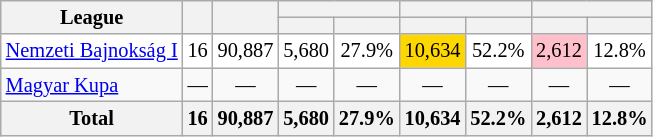<table class="wikitable sortable" style="text-align:center; font-size:85%;">
<tr>
<th rowspan="2">League</th>
<th rowspan="2"></th>
<th rowspan="2"></th>
<th colspan="2"></th>
<th colspan="2"></th>
<th colspan="2"></th>
</tr>
<tr>
<th></th>
<th></th>
<th></th>
<th></th>
<th></th>
<th></th>
</tr>
<tr bgcolor="white">
<td align=left><a href='#'>Nemzeti Bajnokság I</a></td>
<td>16</td>
<td>90,887</td>
<td>5,680</td>
<td>27.9%</td>
<td style="background-color: gold;">10,634</td>
<td>52.2%</td>
<td style="background-color: pink;">2,612</td>
<td>12.8%</td>
</tr>
<tr>
<td align=left><a href='#'>Magyar Kupa</a></td>
<td>—</td>
<td>—</td>
<td>—</td>
<td>—</td>
<td>—</td>
<td>—</td>
<td>—</td>
<td>—</td>
</tr>
<tr>
<th>Total</th>
<th>16</th>
<th>90,887</th>
<th>5,680</th>
<th>27.9%</th>
<th>10,634</th>
<th>52.2%</th>
<th>2,612</th>
<th>12.8%</th>
</tr>
</table>
